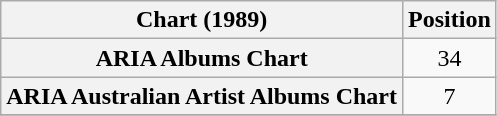<table class="wikitable sortable plainrowheaders" style="text-align:center">
<tr>
<th scope="col">Chart (1989)</th>
<th scope="col">Position</th>
</tr>
<tr>
<th scope="row">ARIA Albums Chart</th>
<td>34</td>
</tr>
<tr>
<th scope="row">ARIA Australian Artist Albums Chart</th>
<td>7</td>
</tr>
<tr>
</tr>
</table>
